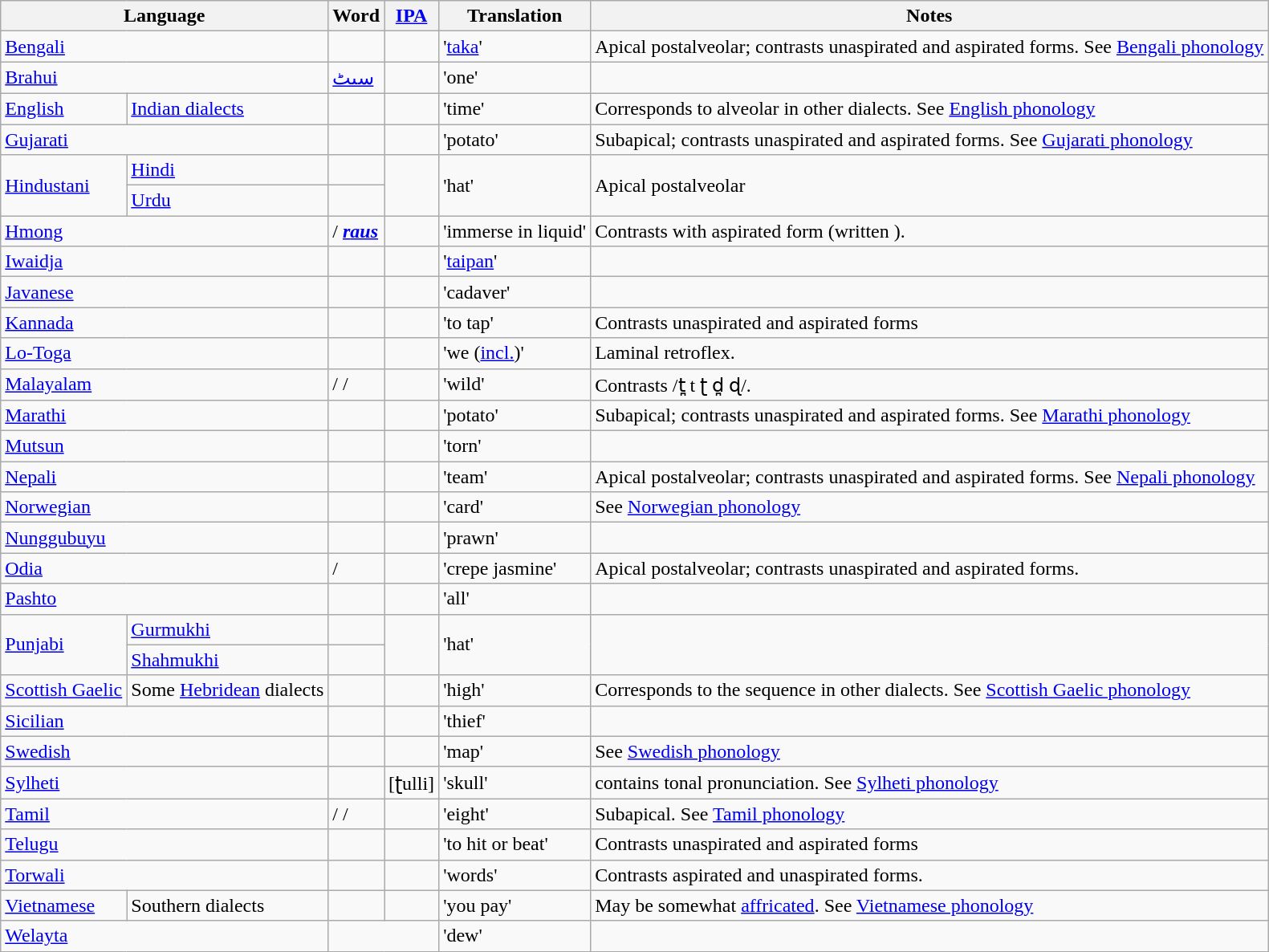<table class=wikitable>
<tr>
<th colspan="2">Language</th>
<th>Word</th>
<th><a href='#'>IPA</a></th>
<th>Translation</th>
<th colspan="3">Notes</th>
</tr>
<tr>
<td colspan="2"><a href='#'>Bengali</a></td>
<td></td>
<td></td>
<td>'<a href='#'>taka</a>'</td>
<td colspan="3">Apical postalveolar; contrasts unaspirated and aspirated forms. See <a href='#'>Bengali phonology</a></td>
</tr>
<tr>
<td colspan="2"><a href='#'>Brahui</a></td>
<td><a href='#'>سىٹ</a></td>
<td></td>
<td>'one'</td>
<td colspan="3"></td>
</tr>
<tr>
<td><a href='#'>English</a></td>
<td><a href='#'>Indian dialects</a></td>
<td></td>
<td></td>
<td>'time'</td>
<td colspan="3">Corresponds to alveolar  in other dialects. See <a href='#'>English phonology</a></td>
</tr>
<tr>
<td colspan="2"><a href='#'>Gujarati</a></td>
<td></td>
<td></td>
<td>'potato'</td>
<td colspan="3">Subapical; contrasts unaspirated and aspirated forms. See <a href='#'>Gujarati phonology</a></td>
</tr>
<tr>
<td rowspan="2"><a href='#'>Hindustani</a></td>
<td><a href='#'>Hindi</a></td>
<td></td>
<td rowspan="2"></td>
<td rowspan="2">'hat'</td>
<td rowspan="2">Apical postalveolar</td>
</tr>
<tr>
<td><a href='#'>Urdu</a></td>
<td></td>
</tr>
<tr>
<td colspan="2"><a href='#'>Hmong</a></td>
<td> / <a href='#'><strong><em>r<strong>aus<em></a></td>
<td></td>
<td>'immerse in liquid'</td>
<td colspan="3">Contrasts with aspirated form (written ).</td>
</tr>
<tr>
<td colspan="2"><a href='#'>Iwaidja</a></td>
<td></td>
<td></td>
<td>'<a href='#'>taipan</a>'</td>
<td colspan="3"></td>
</tr>
<tr>
<td colspan="2"><a href='#'>Javanese</a></td>
<td></td>
<td></td>
<td>'cadaver'</td>
<td colspan="3"></td>
</tr>
<tr>
<td colspan="2"><a href='#'>Kannada</a></td>
<td></td>
<td></td>
<td>'to tap'</td>
<td colspan="3">Contrasts unaspirated and aspirated forms</td>
</tr>
<tr>
<td colspan="2"><a href='#'>Lo-Toga</a></td>
<td></td>
<td></td>
<td>'we (<a href='#'>incl.</a>)'</td>
<td>Laminal retroflex.</td>
</tr>
<tr>
<td colspan="2"><a href='#'>Malayalam</a></td>
<td> /  / </td>
<td></td>
<td>'wild'</td>
<td colspan="3">Contrasts /t̪ t ʈ d̪ ɖ/.</td>
</tr>
<tr>
<td colspan="2"><a href='#'>Marathi</a></td>
<td></td>
<td></td>
<td>'potato'</td>
<td colspan="3">Subapical; contrasts unaspirated and aspirated forms. See <a href='#'>Marathi phonology</a></td>
</tr>
<tr>
<td colspan="2"><a href='#'>Mutsun</a></td>
<td></td>
<td></td>
<td>'torn'</td>
<td colspan="3"></td>
</tr>
<tr>
<td colspan="2"><a href='#'>Nepali</a></td>
<td></td>
<td></td>
<td>'team'</td>
<td colspan="3">Apical postalveolar; contrasts unaspirated and aspirated forms. See <a href='#'>Nepali phonology</a></td>
</tr>
<tr>
<td colspan="2"><a href='#'>Norwegian</a></td>
<td></td>
<td></td>
<td>'card'</td>
<td colspan="3">See <a href='#'>Norwegian phonology</a></td>
</tr>
<tr>
<td colspan="2"><a href='#'>Nunggubuyu</a></td>
<td></td>
<td></td>
<td>'prawn'</td>
<td></td>
</tr>
<tr>
<td colspan="2"><a href='#'>Odia</a></td>
<td> / </td>
<td></td>
<td>'crepe jasmine'</td>
<td>Apical postalveolar; contrasts unaspirated and aspirated forms.</td>
</tr>
<tr>
<td colspan="2"><a href='#'>Pashto</a></td>
<td></td>
<td></td>
<td>'all'</td>
<td colspan="3"></td>
</tr>
<tr>
<td rowspan="2"><a href='#'>Punjabi</a></td>
<td><a href='#'>Gurmukhi</a></td>
<td></td>
<td rowspan="2"></td>
<td rowspan="2">'hat'</td>
<td rowspan="2" &></td>
</tr>
<tr>
<td><a href='#'>Shahmukhi</a></td>
<td></td>
</tr>
<tr>
<td><a href='#'>Scottish Gaelic</a></td>
<td>Some <a href='#'>Hebridean</a> dialects</td>
<td></td>
<td></td>
<td>'high'</td>
<td colspan="3">Corresponds to the sequence  in other dialects. See <a href='#'>Scottish Gaelic phonology</a></td>
</tr>
<tr>
<td colspan="2"><a href='#'>Sicilian</a></td>
<td></td>
<td></td>
<td>'thief'</td>
<td></td>
</tr>
<tr>
<td colspan="2"><a href='#'>Swedish</a></td>
<td></td>
<td></td>
<td>'map'</td>
<td colspan="3">See <a href='#'>Swedish phonology</a></td>
</tr>
<tr>
<td colspan="2"><a href='#'>Sylheti</a></td>
<td></td>
<td>[ʈulli]</td>
<td>'skull'</td>
<td>contains tonal pronunciation. See <a href='#'>Sylheti phonology</a></td>
</tr>
<tr>
<td colspan="2"><a href='#'>Tamil</a></td>
<td> /  / </td>
<td></td>
<td>'eight'</td>
<td colspan="3">Subapical. See <a href='#'>Tamil phonology</a></td>
</tr>
<tr>
<td colspan="2"><a href='#'>Telugu</a></td>
<td></td>
<td></td>
<td>'to hit or beat'</td>
<td colspan="3">Contrasts unaspirated and aspirated forms</td>
</tr>
<tr>
<td colspan="2"><a href='#'>Torwali</a></td>
<td></td>
<td></td>
<td>'words'</td>
<td>Contrasts aspirated and unaspirated forms.</td>
</tr>
<tr>
<td><a href='#'>Vietnamese</a></td>
<td>Southern dialects</td>
<td></td>
<td></td>
<td>'you pay'</td>
<td colspan="3">May be somewhat <a href='#'>affricated</a>. See <a href='#'>Vietnamese phonology</a></td>
</tr>
<tr>
<td colspan="2"><a href='#'>Welayta</a></td>
<td colspan="2" align="center"></td>
<td>'dew'</td>
<td colspan="3"></td>
</tr>
</table>
